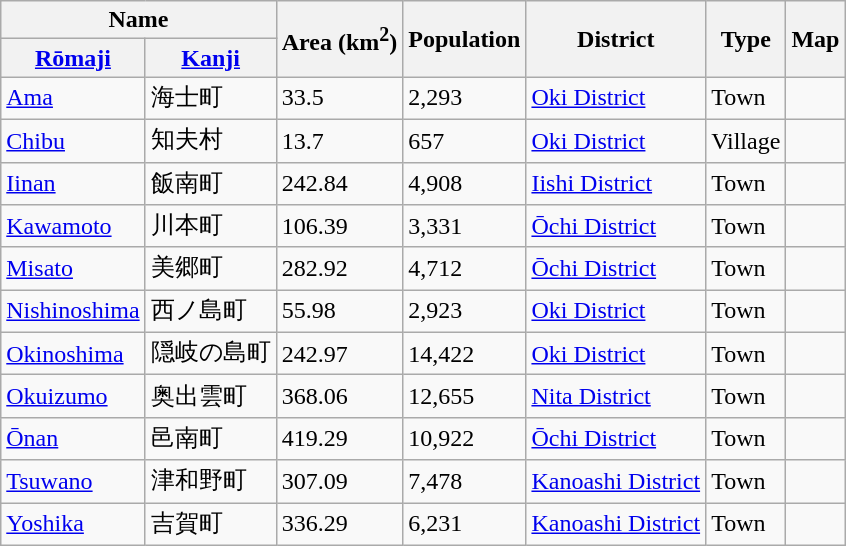<table class="wikitable sortable">
<tr>
<th colspan="2">Name</th>
<th rowspan="2">Area (km<sup>2</sup>)</th>
<th rowspan="2">Population</th>
<th rowspan="2">District</th>
<th rowspan="2">Type</th>
<th rowspan="2">Map</th>
</tr>
<tr>
<th><a href='#'>Rōmaji</a></th>
<th><a href='#'>Kanji</a></th>
</tr>
<tr>
<td> <a href='#'>Ama</a></td>
<td>海士町</td>
<td>33.5</td>
<td>2,293</td>
<td><a href='#'>Oki District</a></td>
<td>Town</td>
<td></td>
</tr>
<tr>
<td> <a href='#'>Chibu</a></td>
<td>知夫村</td>
<td>13.7</td>
<td>657</td>
<td><a href='#'>Oki District</a></td>
<td>Village</td>
<td></td>
</tr>
<tr>
<td> <a href='#'>Iinan</a></td>
<td>飯南町</td>
<td>242.84</td>
<td>4,908</td>
<td><a href='#'>Iishi District</a></td>
<td>Town</td>
<td></td>
</tr>
<tr>
<td> <a href='#'>Kawamoto</a></td>
<td>川本町</td>
<td>106.39</td>
<td>3,331</td>
<td><a href='#'>Ōchi District</a></td>
<td>Town</td>
<td></td>
</tr>
<tr>
<td> <a href='#'>Misato</a></td>
<td>美郷町</td>
<td>282.92</td>
<td>4,712</td>
<td><a href='#'>Ōchi District</a></td>
<td>Town</td>
<td></td>
</tr>
<tr>
<td> <a href='#'>Nishinoshima</a></td>
<td>西ノ島町</td>
<td>55.98</td>
<td>2,923</td>
<td><a href='#'>Oki District</a></td>
<td>Town</td>
<td></td>
</tr>
<tr>
<td> <a href='#'>Okinoshima</a></td>
<td>隠岐の島町</td>
<td>242.97</td>
<td>14,422</td>
<td><a href='#'>Oki District</a></td>
<td>Town</td>
<td></td>
</tr>
<tr>
<td> <a href='#'>Okuizumo</a></td>
<td>奥出雲町</td>
<td>368.06</td>
<td>12,655</td>
<td><a href='#'>Nita District</a></td>
<td>Town</td>
<td></td>
</tr>
<tr>
<td> <a href='#'>Ōnan</a></td>
<td>邑南町</td>
<td>419.29</td>
<td>10,922</td>
<td><a href='#'>Ōchi District</a></td>
<td>Town</td>
<td></td>
</tr>
<tr>
<td> <a href='#'>Tsuwano</a></td>
<td>津和野町</td>
<td>307.09</td>
<td>7,478</td>
<td><a href='#'>Kanoashi District</a></td>
<td>Town</td>
<td></td>
</tr>
<tr>
<td> <a href='#'>Yoshika</a></td>
<td>吉賀町</td>
<td>336.29</td>
<td>6,231</td>
<td><a href='#'>Kanoashi District</a></td>
<td>Town</td>
<td></td>
</tr>
</table>
